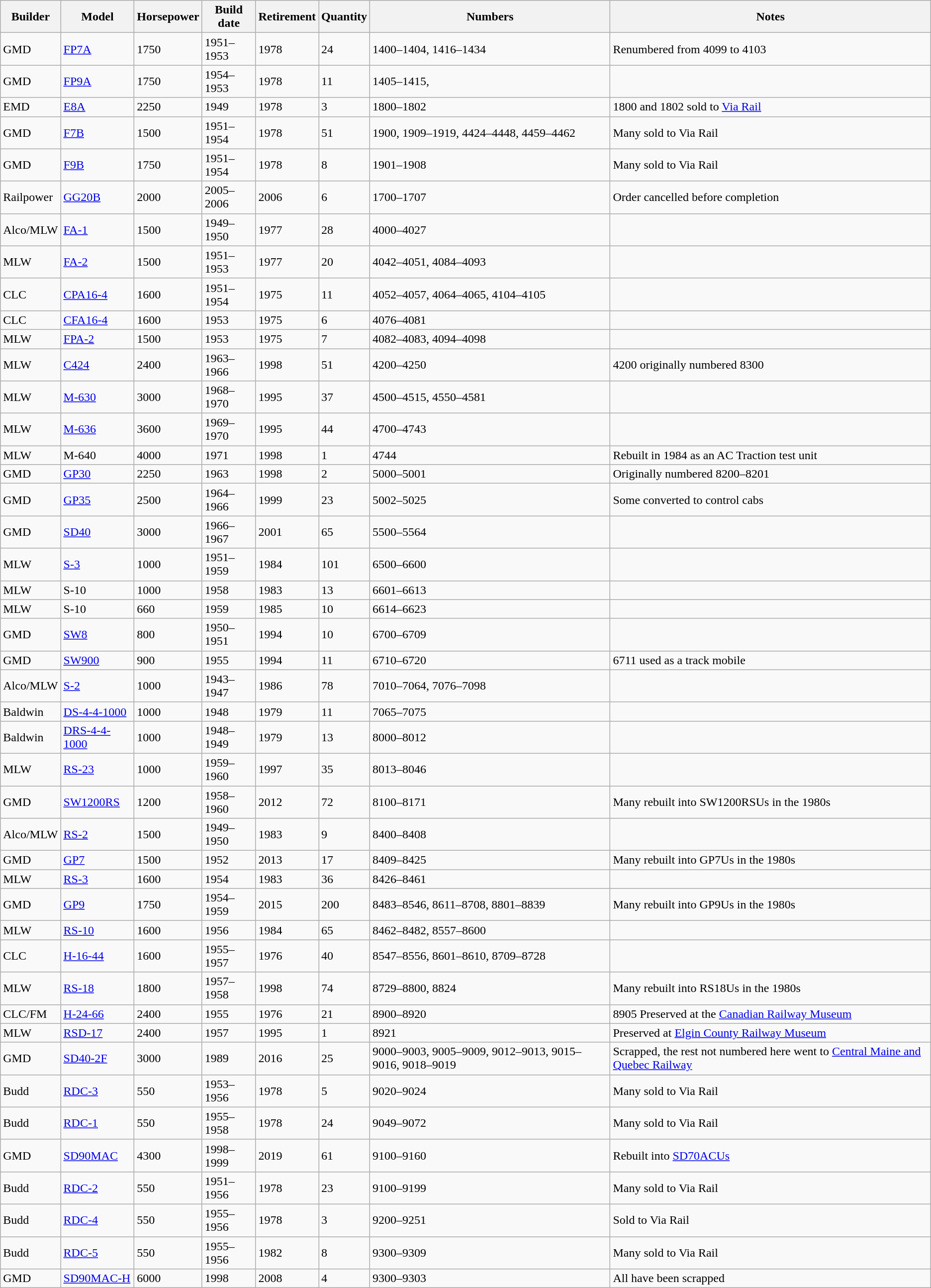<table class="wikitable sortable">
<tr>
<th>Builder</th>
<th>Model</th>
<th>Horsepower</th>
<th>Build date</th>
<th>Retirement</th>
<th>Quantity</th>
<th>Numbers</th>
<th>Notes</th>
</tr>
<tr>
<td>GMD</td>
<td><a href='#'>FP7A</a></td>
<td>1750</td>
<td>1951–1953</td>
<td>1978</td>
<td>24</td>
<td>1400–1404, 1416–1434</td>
<td>Renumbered from 4099 to 4103</td>
</tr>
<tr>
<td>GMD</td>
<td><a href='#'>FP9A</a></td>
<td>1750</td>
<td>1954–1953</td>
<td>1978</td>
<td>11</td>
<td>1405–1415,</td>
<td></td>
</tr>
<tr>
<td>EMD</td>
<td><a href='#'>E8A</a></td>
<td>2250</td>
<td>1949</td>
<td>1978</td>
<td>3</td>
<td>1800–1802</td>
<td>1800 and 1802 sold to <a href='#'>Via Rail</a></td>
</tr>
<tr>
<td>GMD</td>
<td><a href='#'>F7B</a></td>
<td>1500</td>
<td>1951–1954</td>
<td>1978</td>
<td>51</td>
<td>1900, 1909–1919, 4424–4448, 4459–4462</td>
<td>Many sold to Via Rail</td>
</tr>
<tr>
<td>GMD</td>
<td><a href='#'>F9B</a></td>
<td>1750</td>
<td>1951–1954</td>
<td>1978</td>
<td>8</td>
<td>1901–1908</td>
<td>Many sold to Via Rail</td>
</tr>
<tr>
<td>Railpower</td>
<td><a href='#'>GG20B</a></td>
<td>2000</td>
<td>2005–2006</td>
<td>2006</td>
<td>6</td>
<td>1700–1707</td>
<td>Order cancelled before completion</td>
</tr>
<tr>
<td>Alco/MLW</td>
<td><a href='#'>FA-1</a></td>
<td>1500</td>
<td>1949–1950</td>
<td>1977</td>
<td>28</td>
<td>4000–4027</td>
<td></td>
</tr>
<tr>
<td>MLW</td>
<td><a href='#'>FA-2</a></td>
<td>1500</td>
<td>1951–1953</td>
<td>1977</td>
<td>20</td>
<td>4042–4051, 4084–4093</td>
<td></td>
</tr>
<tr>
<td>CLC</td>
<td><a href='#'>CPA16-4</a></td>
<td>1600</td>
<td>1951–1954</td>
<td>1975</td>
<td>11</td>
<td>4052–4057, 4064–4065, 4104–4105</td>
<td></td>
</tr>
<tr>
<td>CLC</td>
<td><a href='#'>CFA16-4</a></td>
<td>1600</td>
<td>1953</td>
<td>1975</td>
<td>6</td>
<td>4076–4081</td>
<td></td>
</tr>
<tr>
<td>MLW</td>
<td><a href='#'>FPA-2</a></td>
<td>1500</td>
<td>1953</td>
<td>1975</td>
<td>7</td>
<td>4082–4083, 4094–4098</td>
<td></td>
</tr>
<tr>
<td>MLW</td>
<td><a href='#'>C424</a></td>
<td>2400</td>
<td>1963–1966</td>
<td>1998</td>
<td>51</td>
<td>4200–4250</td>
<td>4200 originally numbered 8300</td>
</tr>
<tr>
<td>MLW</td>
<td><a href='#'>M-630</a></td>
<td>3000</td>
<td>1968–1970</td>
<td>1995</td>
<td>37</td>
<td>4500–4515, 4550–4581</td>
<td></td>
</tr>
<tr>
<td>MLW</td>
<td><a href='#'>M-636</a></td>
<td>3600</td>
<td>1969–1970</td>
<td>1995</td>
<td>44</td>
<td>4700–4743</td>
<td></td>
</tr>
<tr>
<td>MLW</td>
<td>M-640</td>
<td>4000</td>
<td>1971</td>
<td>1998</td>
<td>1</td>
<td>4744</td>
<td>Rebuilt in 1984 as an AC Traction test unit</td>
</tr>
<tr>
<td>GMD</td>
<td><a href='#'>GP30</a></td>
<td>2250</td>
<td>1963</td>
<td>1998</td>
<td>2</td>
<td>5000–5001</td>
<td>Originally numbered 8200–8201</td>
</tr>
<tr>
<td>GMD</td>
<td><a href='#'>GP35</a></td>
<td>2500</td>
<td>1964–1966</td>
<td>1999</td>
<td>23</td>
<td>5002–5025</td>
<td>Some converted to control cabs</td>
</tr>
<tr>
<td>GMD</td>
<td><a href='#'>SD40</a></td>
<td>3000</td>
<td>1966–1967</td>
<td>2001</td>
<td>65</td>
<td>5500–5564</td>
<td></td>
</tr>
<tr>
<td>MLW</td>
<td><a href='#'>S-3</a></td>
<td>1000</td>
<td>1951–1959</td>
<td>1984</td>
<td>101</td>
<td>6500–6600</td>
<td></td>
</tr>
<tr>
<td>MLW</td>
<td>S-10</td>
<td>1000</td>
<td>1958</td>
<td>1983</td>
<td>13</td>
<td>6601–6613</td>
<td></td>
</tr>
<tr>
<td>MLW</td>
<td>S-10</td>
<td>660</td>
<td>1959</td>
<td>1985</td>
<td>10</td>
<td>6614–6623</td>
<td></td>
</tr>
<tr>
<td>GMD</td>
<td><a href='#'>SW8</a></td>
<td>800</td>
<td>1950–1951</td>
<td>1994</td>
<td>10</td>
<td>6700–6709</td>
<td></td>
</tr>
<tr>
<td>GMD</td>
<td><a href='#'>SW900</a></td>
<td>900</td>
<td>1955</td>
<td>1994</td>
<td>11</td>
<td>6710–6720</td>
<td>6711 used as a track mobile</td>
</tr>
<tr>
<td>Alco/MLW</td>
<td><a href='#'>S-2</a></td>
<td>1000</td>
<td>1943–1947</td>
<td>1986</td>
<td>78</td>
<td>7010–7064, 7076–7098</td>
<td></td>
</tr>
<tr>
<td>Baldwin</td>
<td><a href='#'>DS-4-4-1000</a></td>
<td>1000</td>
<td>1948</td>
<td>1979</td>
<td>11</td>
<td>7065–7075</td>
<td></td>
</tr>
<tr>
<td>Baldwin</td>
<td><a href='#'>DRS-4-4-1000</a></td>
<td>1000</td>
<td>1948–1949</td>
<td>1979</td>
<td>13</td>
<td>8000–8012</td>
<td></td>
</tr>
<tr>
<td>MLW</td>
<td><a href='#'>RS-23</a></td>
<td>1000</td>
<td>1959–1960</td>
<td>1997</td>
<td>35</td>
<td>8013–8046</td>
<td></td>
</tr>
<tr>
<td>GMD</td>
<td><a href='#'>SW1200RS</a></td>
<td>1200</td>
<td>1958–1960</td>
<td>2012</td>
<td>72</td>
<td>8100–8171</td>
<td>Many rebuilt into SW1200RSUs in the 1980s</td>
</tr>
<tr>
<td>Alco/MLW</td>
<td><a href='#'>RS-2</a></td>
<td>1500</td>
<td>1949–1950</td>
<td>1983</td>
<td>9</td>
<td>8400–8408</td>
<td></td>
</tr>
<tr>
<td>GMD</td>
<td><a href='#'>GP7</a></td>
<td>1500</td>
<td>1952</td>
<td>2013</td>
<td>17</td>
<td>8409–8425</td>
<td>Many rebuilt into GP7Us in the 1980s</td>
</tr>
<tr>
<td>MLW</td>
<td><a href='#'>RS-3</a></td>
<td>1600</td>
<td>1954</td>
<td>1983</td>
<td>36</td>
<td>8426–8461</td>
<td></td>
</tr>
<tr>
<td>GMD</td>
<td><a href='#'>GP9</a></td>
<td>1750</td>
<td>1954–1959</td>
<td>2015</td>
<td>200</td>
<td>8483–8546, 8611–8708, 8801–8839</td>
<td>Many rebuilt into GP9Us in the 1980s</td>
</tr>
<tr>
<td>MLW</td>
<td><a href='#'>RS-10</a></td>
<td>1600</td>
<td>1956</td>
<td>1984</td>
<td>65</td>
<td>8462–8482, 8557–8600</td>
<td></td>
</tr>
<tr>
<td>CLC</td>
<td><a href='#'>H-16-44</a></td>
<td>1600</td>
<td>1955–1957</td>
<td>1976</td>
<td>40</td>
<td>8547–8556, 8601–8610, 8709–8728</td>
<td></td>
</tr>
<tr>
<td>MLW</td>
<td><a href='#'>RS-18</a></td>
<td>1800</td>
<td>1957–1958</td>
<td>1998</td>
<td>74</td>
<td>8729–8800, 8824</td>
<td>Many rebuilt into RS18Us in the 1980s</td>
</tr>
<tr>
<td>CLC/FM</td>
<td><a href='#'>H-24-66</a></td>
<td>2400</td>
<td>1955</td>
<td>1976</td>
<td>21</td>
<td>8900–8920</td>
<td>8905 Preserved at the <a href='#'>Canadian Railway Museum</a></td>
</tr>
<tr>
<td>MLW</td>
<td><a href='#'>RSD-17</a></td>
<td>2400</td>
<td>1957</td>
<td>1995</td>
<td>1</td>
<td>8921</td>
<td>Preserved at <a href='#'>Elgin County Railway Museum</a></td>
</tr>
<tr>
<td>GMD</td>
<td><a href='#'>SD40-2F</a></td>
<td>3000</td>
<td>1989</td>
<td>2016</td>
<td>25</td>
<td>9000–9003, 9005–9009, 9012–9013, 9015–9016, 9018–9019</td>
<td>Scrapped, the rest not numbered here went to <a href='#'>Central Maine and Quebec Railway</a></td>
</tr>
<tr>
<td>Budd</td>
<td><a href='#'>RDC-3</a></td>
<td>550</td>
<td>1953–1956</td>
<td>1978</td>
<td>5</td>
<td>9020–9024</td>
<td>Many sold to Via Rail</td>
</tr>
<tr>
<td>Budd</td>
<td><a href='#'>RDC-1</a></td>
<td>550</td>
<td>1955–1958</td>
<td>1978</td>
<td>24</td>
<td>9049–9072</td>
<td>Many sold to Via Rail</td>
</tr>
<tr>
<td>GMD</td>
<td><a href='#'>SD90MAC</a></td>
<td>4300</td>
<td>1998–1999</td>
<td>2019</td>
<td>61</td>
<td>9100–9160</td>
<td>Rebuilt into <a href='#'>SD70ACUs</a></td>
</tr>
<tr>
<td>Budd</td>
<td><a href='#'>RDC-2</a></td>
<td>550</td>
<td>1951–1956</td>
<td>1978</td>
<td>23</td>
<td>9100–9199</td>
<td>Many sold to Via Rail</td>
</tr>
<tr>
<td>Budd</td>
<td><a href='#'>RDC-4</a></td>
<td>550</td>
<td>1955–1956</td>
<td>1978</td>
<td>3</td>
<td>9200–9251</td>
<td>Sold to Via Rail</td>
</tr>
<tr>
<td>Budd</td>
<td><a href='#'>RDC-5</a></td>
<td>550</td>
<td>1955–1956</td>
<td>1982</td>
<td>8</td>
<td>9300–9309</td>
<td>Many sold to Via Rail</td>
</tr>
<tr>
<td>GMD</td>
<td><a href='#'>SD90MAC-H</a></td>
<td>6000</td>
<td>1998</td>
<td>2008</td>
<td>4</td>
<td>9300–9303</td>
<td>All have been scrapped</td>
</tr>
</table>
